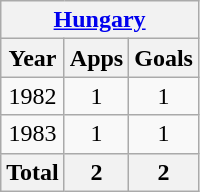<table class="wikitable" style="text-align:center">
<tr>
<th colspan=3><a href='#'>Hungary</a></th>
</tr>
<tr>
<th>Year</th>
<th>Apps</th>
<th>Goals</th>
</tr>
<tr>
<td>1982</td>
<td>1</td>
<td>1</td>
</tr>
<tr>
<td>1983</td>
<td>1</td>
<td>1</td>
</tr>
<tr>
<th>Total</th>
<th>2</th>
<th>2</th>
</tr>
</table>
